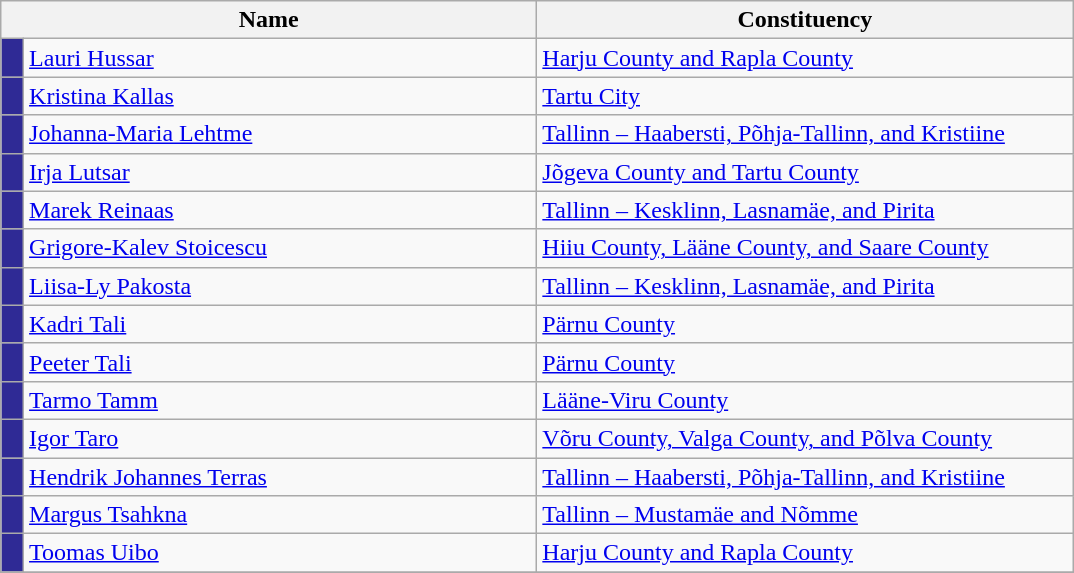<table class="wikitable collapsible collapsed">
<tr>
<th colspan=2 width=350>Name</th>
<th width=350>Constituency</th>
</tr>
<tr>
<td style="background-color:#2f2a95"></td>
<td><a href='#'>Lauri Hussar</a></td>
<td><a href='#'>Harju County and Rapla County</a></td>
</tr>
<tr>
<td style="background-color:#2f2a95"></td>
<td><a href='#'>Kristina Kallas</a></td>
<td><a href='#'>Tartu City</a></td>
</tr>
<tr>
<td style="background-color:#2f2a95"></td>
<td><a href='#'>Johanna-Maria Lehtme</a></td>
<td><a href='#'>Tallinn – Haabersti, Põhja-Tallinn, and Kristiine</a></td>
</tr>
<tr>
<td style="background-color:#2f2a95"></td>
<td><a href='#'>Irja Lutsar</a></td>
<td><a href='#'>Jõgeva County and Tartu County</a></td>
</tr>
<tr>
<td style="background-color:#2f2a95"></td>
<td><a href='#'>Marek Reinaas</a></td>
<td><a href='#'>Tallinn – Kesklinn, Lasnamäe, and Pirita</a></td>
</tr>
<tr>
<td style="background-color:#2f2a95"></td>
<td><a href='#'>Grigore-Kalev Stoicescu</a></td>
<td><a href='#'>Hiiu County, Lääne County, and Saare County</a></td>
</tr>
<tr>
<td style="background-color:#2f2a95"></td>
<td><a href='#'>Liisa-Ly Pakosta</a></td>
<td><a href='#'>Tallinn – Kesklinn, Lasnamäe, and Pirita</a></td>
</tr>
<tr>
<td style="background-color:#2f2a95"></td>
<td><a href='#'>Kadri Tali</a></td>
<td><a href='#'>Pärnu County</a></td>
</tr>
<tr>
<td style="background-color:#2f2a95"></td>
<td><a href='#'>Peeter Tali</a></td>
<td><a href='#'>Pärnu County</a></td>
</tr>
<tr>
<td style="background-color:#2f2a95"></td>
<td><a href='#'>Tarmo Tamm</a></td>
<td><a href='#'>Lääne-Viru County</a></td>
</tr>
<tr>
<td style="background-color:#2f2a95"></td>
<td><a href='#'>Igor Taro</a></td>
<td><a href='#'>Võru County, Valga County, and Põlva County</a></td>
</tr>
<tr>
<td style="background-color:#2f2a95"></td>
<td><a href='#'>Hendrik Johannes Terras</a></td>
<td><a href='#'>Tallinn – Haabersti, Põhja-Tallinn, and Kristiine</a></td>
</tr>
<tr>
<td style="background-color:#2f2a95"></td>
<td><a href='#'>Margus Tsahkna</a></td>
<td><a href='#'>Tallinn – Mustamäe and Nõmme</a></td>
</tr>
<tr>
<td style="background-color:#2f2a95"></td>
<td><a href='#'>Toomas Uibo</a></td>
<td><a href='#'>Harju County and Rapla County</a></td>
</tr>
<tr>
</tr>
</table>
